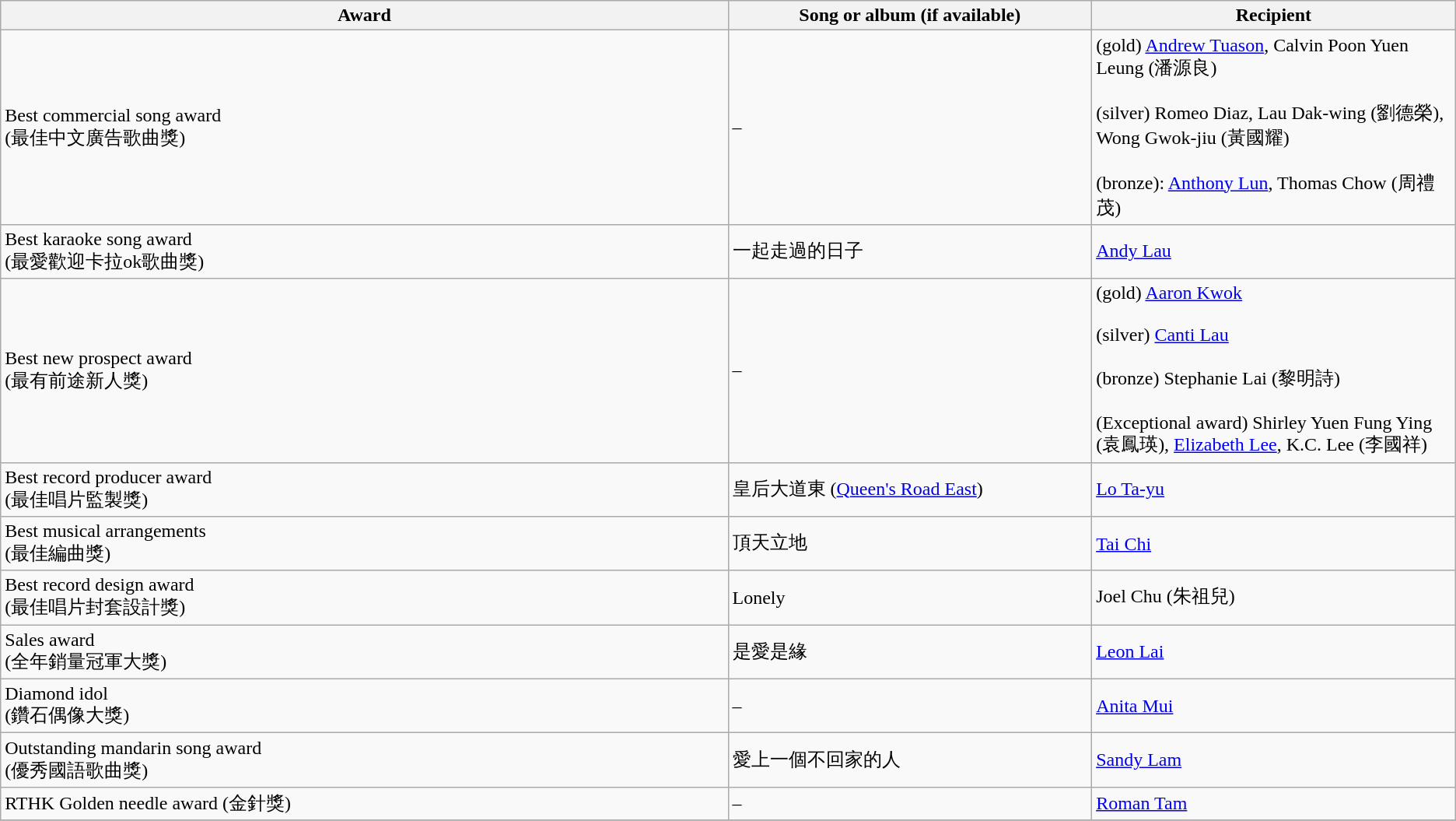<table class="wikitable">
<tr>
<th width=40%>Award</th>
<th width=20%>Song or album (if available)</th>
<th width=20%>Recipient</th>
</tr>
<tr>
<td>Best commercial song award<br>(最佳中文廣告歌曲獎)</td>
<td>–</td>
<td>(gold) <a href='#'>Andrew Tuason</a>, Calvin Poon Yuen Leung (潘源良)<br><br>(silver) Romeo Diaz, Lau Dak-wing (劉德榮), Wong Gwok-jiu (黃國耀)<br><br>(bronze): <a href='#'>Anthony Lun</a>, Thomas Chow (周禮茂)</td>
</tr>
<tr>
<td>Best karaoke song award<br>(最愛歡迎卡拉ok歌曲獎)</td>
<td>一起走過的日子</td>
<td><a href='#'>Andy Lau</a></td>
</tr>
<tr>
<td>Best new prospect award<br>(最有前途新人獎)</td>
<td>–</td>
<td>(gold) <a href='#'>Aaron Kwok</a><br><br>(silver) <a href='#'>Canti Lau</a><br><br>(bronze) Stephanie Lai (黎明詩)<br><br>(Exceptional award) Shirley Yuen Fung Ying (袁鳳瑛), <a href='#'>Elizabeth Lee</a>, K.C. Lee (李國祥)</td>
</tr>
<tr>
<td>Best record producer award<br>(最佳唱片監製獎)</td>
<td>皇后大道東 (<a href='#'>Queen's Road East</a>)</td>
<td><a href='#'>Lo Ta-yu</a></td>
</tr>
<tr>
<td>Best musical arrangements<br>(最佳編曲獎)</td>
<td>頂天立地</td>
<td><a href='#'>Tai Chi</a></td>
</tr>
<tr>
<td>Best record design award<br>(最佳唱片封套設計獎)</td>
<td>Lonely</td>
<td>Joel Chu (朱祖兒)</td>
</tr>
<tr>
<td>Sales award<br>(全年銷量冠軍大獎)</td>
<td>是愛是緣</td>
<td><a href='#'>Leon Lai</a></td>
</tr>
<tr>
<td>Diamond idol<br>(鑽石偶像大獎)</td>
<td>–</td>
<td><a href='#'>Anita Mui</a></td>
</tr>
<tr>
<td>Outstanding mandarin song award<br>(優秀國語歌曲獎)</td>
<td>愛上一個不回家的人</td>
<td><a href='#'>Sandy Lam</a></td>
</tr>
<tr>
<td>RTHK Golden needle award (金針獎)</td>
<td>–</td>
<td><a href='#'>Roman Tam</a></td>
</tr>
<tr>
</tr>
</table>
